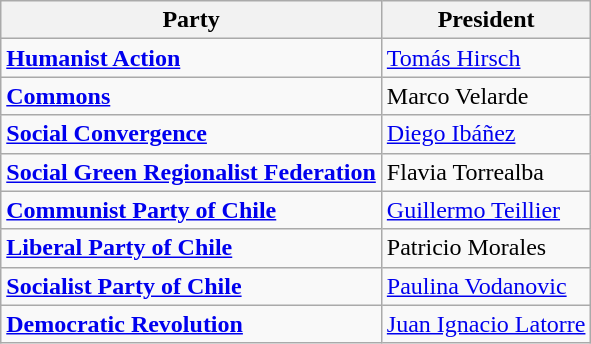<table class="wikitable">
<tr>
<th>Party</th>
<th>President</th>
</tr>
<tr>
<td> <strong><a href='#'>Humanist Action</a></strong></td>
<td><a href='#'>Tomás Hirsch</a></td>
</tr>
<tr>
<td> <strong><a href='#'>Commons</a></strong></td>
<td>Marco Velarde</td>
</tr>
<tr>
<td> <strong><a href='#'>Social Convergence</a></strong></td>
<td><a href='#'>Diego Ibáñez</a></td>
</tr>
<tr>
<td><strong><a href='#'>Social Green Regionalist Federation</a></strong></td>
<td>Flavia Torrealba</td>
</tr>
<tr>
<td> <strong><a href='#'>Communist Party of Chile</a></strong></td>
<td><a href='#'>Guillermo Teillier</a></td>
</tr>
<tr>
<td> <strong><a href='#'>Liberal Party of Chile</a></strong></td>
<td>Patricio Morales</td>
</tr>
<tr>
<td> <strong><a href='#'>Socialist Party of Chile</a></strong></td>
<td><a href='#'>Paulina Vodanovic</a></td>
</tr>
<tr>
<td> <strong><a href='#'>Democratic Revolution</a></strong></td>
<td><a href='#'>Juan Ignacio Latorre</a></td>
</tr>
</table>
